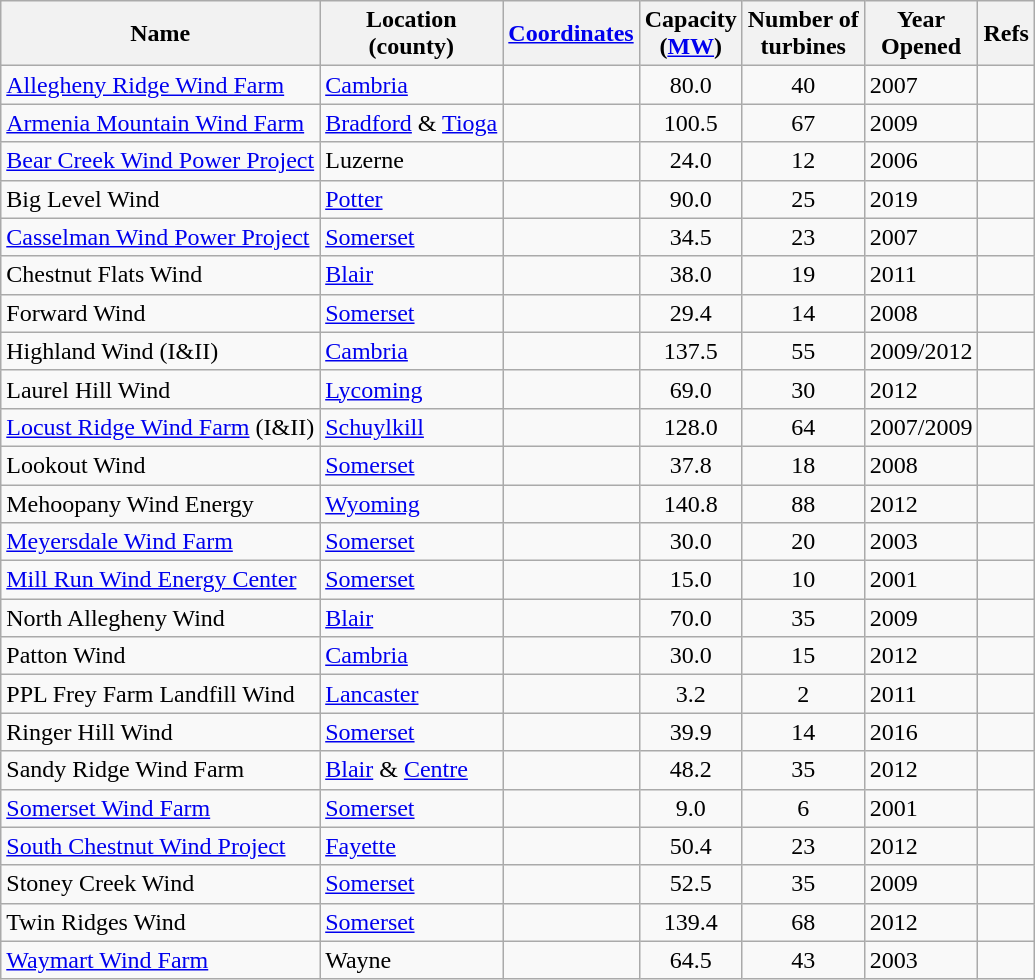<table class="wikitable sortable">
<tr>
<th>Name</th>
<th>Location<br>(county)</th>
<th><a href='#'>Coordinates</a></th>
<th>Capacity<br>(<a href='#'>MW</a>)</th>
<th>Number of<br>turbines</th>
<th>Year<br>Opened</th>
<th>Refs</th>
</tr>
<tr>
<td><a href='#'>Allegheny Ridge Wind Farm</a></td>
<td><a href='#'>Cambria</a></td>
<td></td>
<td align="center">80.0</td>
<td align="center">40</td>
<td>2007</td>
<td></td>
</tr>
<tr>
<td><a href='#'>Armenia Mountain Wind Farm</a></td>
<td><a href='#'>Bradford</a> & <a href='#'>Tioga</a></td>
<td></td>
<td align="center">100.5</td>
<td align="center">67</td>
<td>2009</td>
<td></td>
</tr>
<tr>
<td><a href='#'>Bear Creek Wind Power Project</a></td>
<td>Luzerne</td>
<td></td>
<td align="center">24.0</td>
<td align="center">12</td>
<td>2006</td>
<td></td>
</tr>
<tr>
<td>Big Level Wind</td>
<td><a href='#'>Potter</a></td>
<td></td>
<td align="center">90.0</td>
<td align="center">25</td>
<td>2019</td>
<td></td>
</tr>
<tr>
<td><a href='#'>Casselman Wind Power Project</a></td>
<td><a href='#'>Somerset</a></td>
<td></td>
<td align="center">34.5</td>
<td align="center">23</td>
<td>2007</td>
<td></td>
</tr>
<tr>
<td>Chestnut Flats Wind</td>
<td><a href='#'>Blair</a></td>
<td></td>
<td align="center">38.0</td>
<td align="center">19</td>
<td>2011</td>
<td></td>
</tr>
<tr>
<td>Forward Wind</td>
<td><a href='#'>Somerset</a></td>
<td></td>
<td align="center">29.4</td>
<td align="center">14</td>
<td>2008</td>
<td></td>
</tr>
<tr>
<td>Highland Wind (I&II)</td>
<td><a href='#'>Cambria</a></td>
<td></td>
<td align="center">137.5</td>
<td align="center">55</td>
<td>2009/2012</td>
<td></td>
</tr>
<tr>
<td>Laurel Hill Wind</td>
<td><a href='#'>Lycoming</a></td>
<td></td>
<td align="center">69.0</td>
<td align="center">30</td>
<td>2012</td>
<td></td>
</tr>
<tr>
<td><a href='#'>Locust Ridge Wind Farm</a> (I&II)</td>
<td><a href='#'>Schuylkill</a></td>
<td></td>
<td align="center">128.0</td>
<td align="center">64</td>
<td>2007/2009</td>
<td></td>
</tr>
<tr>
<td>Lookout Wind</td>
<td><a href='#'>Somerset</a></td>
<td></td>
<td align="center">37.8</td>
<td align="center">18</td>
<td>2008</td>
<td></td>
</tr>
<tr>
<td>Mehoopany Wind Energy</td>
<td><a href='#'>Wyoming</a></td>
<td></td>
<td align="center">140.8</td>
<td align="center">88</td>
<td>2012</td>
<td></td>
</tr>
<tr>
<td><a href='#'>Meyersdale Wind Farm</a></td>
<td><a href='#'>Somerset</a></td>
<td></td>
<td align="center">30.0</td>
<td align="center">20</td>
<td>2003</td>
<td></td>
</tr>
<tr>
<td><a href='#'>Mill Run Wind Energy Center</a></td>
<td><a href='#'>Somerset</a></td>
<td></td>
<td align="center">15.0</td>
<td align="center">10</td>
<td>2001</td>
<td></td>
</tr>
<tr>
<td>North Allegheny Wind</td>
<td><a href='#'>Blair</a></td>
<td></td>
<td align="center">70.0</td>
<td align="center">35</td>
<td>2009</td>
<td></td>
</tr>
<tr>
<td>Patton Wind</td>
<td><a href='#'>Cambria</a></td>
<td></td>
<td align="center">30.0</td>
<td align="center">15</td>
<td>2012</td>
<td></td>
</tr>
<tr>
<td>PPL Frey Farm Landfill Wind</td>
<td><a href='#'>Lancaster</a></td>
<td></td>
<td align="center">3.2</td>
<td align="center">2</td>
<td>2011</td>
<td></td>
</tr>
<tr>
<td>Ringer Hill Wind</td>
<td><a href='#'>Somerset</a></td>
<td></td>
<td align="center">39.9</td>
<td align="center">14</td>
<td>2016</td>
<td></td>
</tr>
<tr>
<td>Sandy Ridge Wind Farm</td>
<td><a href='#'>Blair</a> & <a href='#'>Centre</a></td>
<td></td>
<td align="center">48.2</td>
<td align="center">35</td>
<td>2012</td>
<td></td>
</tr>
<tr>
<td><a href='#'>Somerset Wind Farm</a></td>
<td><a href='#'>Somerset</a></td>
<td></td>
<td align="center">9.0</td>
<td align="center">6</td>
<td>2001</td>
<td></td>
</tr>
<tr>
<td><a href='#'>South Chestnut Wind Project</a></td>
<td><a href='#'>Fayette</a></td>
<td></td>
<td align="center">50.4</td>
<td align="center">23</td>
<td>2012</td>
<td></td>
</tr>
<tr>
<td>Stoney Creek Wind</td>
<td><a href='#'>Somerset</a></td>
<td></td>
<td align="center">52.5</td>
<td align="center">35</td>
<td>2009</td>
<td></td>
</tr>
<tr>
<td>Twin Ridges Wind</td>
<td><a href='#'>Somerset</a></td>
<td></td>
<td align="center">139.4</td>
<td align="center">68</td>
<td>2012</td>
<td></td>
</tr>
<tr>
<td><a href='#'>Waymart Wind Farm</a></td>
<td>Wayne</td>
<td></td>
<td align="center">64.5</td>
<td align="center">43</td>
<td>2003</td>
<td></td>
</tr>
</table>
